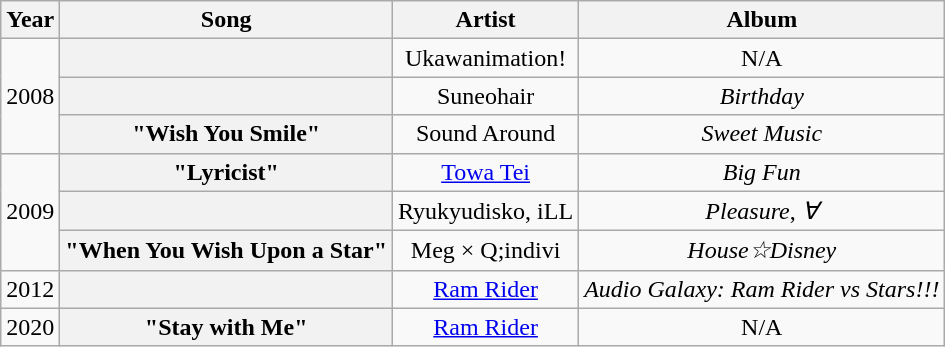<table class="wikitable plainrowheaders" style="text-align:center;">
<tr>
<th scope="col">Year</th>
<th scope="col">Song</th>
<th scope="col">Artist</th>
<th scope="col">Album</th>
</tr>
<tr>
<td rowspan="3">2008</td>
<th scope="row"></th>
<td>Ukawanimation!</td>
<td>N/A</td>
</tr>
<tr>
<th scope="row"></th>
<td>Suneohair</td>
<td><em>Birthday</em></td>
</tr>
<tr>
<th scope="row">"Wish You Smile"</th>
<td>Sound Around</td>
<td><em>Sweet Music</em></td>
</tr>
<tr>
<td rowspan="3">2009</td>
<th scope="row">"Lyricist"</th>
<td><a href='#'>Towa Tei</a></td>
<td><em>Big Fun</em></td>
</tr>
<tr>
<th scope="row"></th>
<td>Ryukyudisko, iLL</td>
<td><em>Pleasure</em>, <em>∀</em></td>
</tr>
<tr>
<th scope="row">"When You Wish Upon a Star"</th>
<td>Meg × Q;indivi</td>
<td><em>House☆Disney</em></td>
</tr>
<tr>
<td>2012</td>
<th scope="row"></th>
<td><a href='#'>Ram Rider</a></td>
<td><em>Audio Galaxy: Ram Rider vs Stars!!!</em></td>
</tr>
<tr>
<td>2020</td>
<th scope="row">"Stay with Me"</th>
<td><a href='#'>Ram Rider</a></td>
<td>N/A</td>
</tr>
</table>
